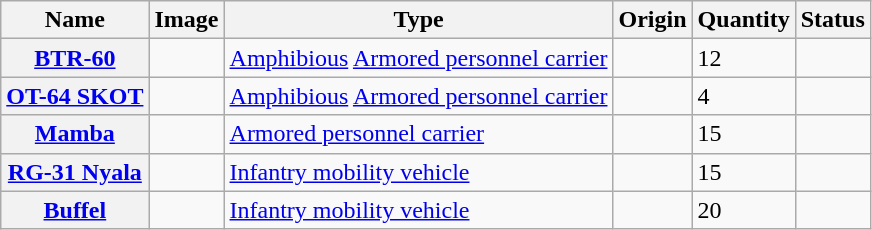<table class="wikitable">
<tr>
<th scope="col">Name</th>
<th scope="col">Image</th>
<th scope="col">Type</th>
<th scope="col">Origin</th>
<th scope="col">Quantity</th>
<th scope="col">Status</th>
</tr>
<tr>
<th scope="row"><a href='#'>BTR-60</a></th>
<td></td>
<td><a href='#'>Amphibious</a> <a href='#'>Armored personnel carrier</a></td>
<td></td>
<td>12</td>
<td></td>
</tr>
<tr>
<th scope="row"><a href='#'>OT-64 SKOT</a></th>
<td></td>
<td><a href='#'>Amphibious</a> <a href='#'>Armored personnel carrier</a></td>
<td></td>
<td>4</td>
<td></td>
</tr>
<tr>
<th scope="row"><a href='#'>Mamba</a></th>
<td></td>
<td><a href='#'>Armored personnel carrier</a></td>
<td></td>
<td>15</td>
<td></td>
</tr>
<tr>
<th scope="row"><a href='#'>RG-31 Nyala</a></th>
<td></td>
<td><a href='#'>Infantry mobility vehicle</a></td>
<td></td>
<td>15</td>
<td></td>
</tr>
<tr>
<th scope="row"><a href='#'>Buffel</a></th>
<td></td>
<td><a href='#'>Infantry mobility vehicle</a></td>
<td></td>
<td>20</td>
<td></td>
</tr>
</table>
